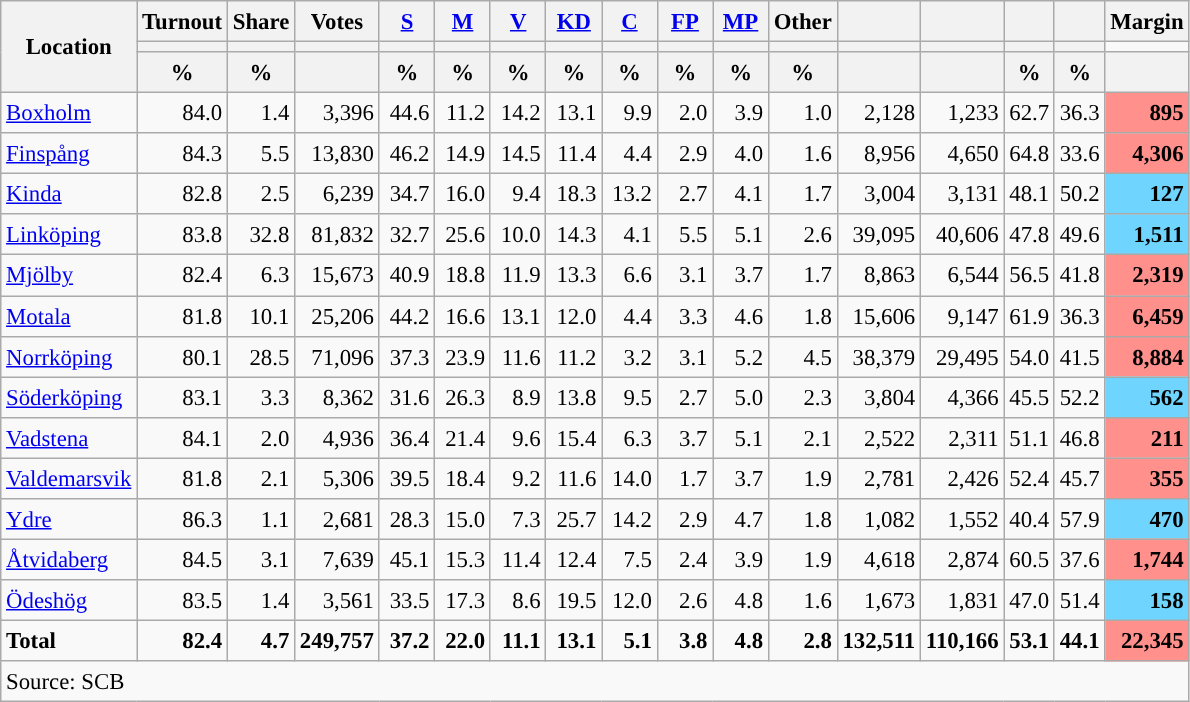<table class="wikitable sortable" style="text-align:right; font-size:95%; line-height:20px;">
<tr>
<th rowspan="3">Location</th>
<th>Turnout</th>
<th>Share</th>
<th>Votes</th>
<th width="30px" class="unsortable"><a href='#'>S</a></th>
<th width="30px" class="unsortable"><a href='#'>M</a></th>
<th width="30px" class="unsortable"><a href='#'>V</a></th>
<th width="30px" class="unsortable"><a href='#'>KD</a></th>
<th width="30px" class="unsortable"><a href='#'>C</a></th>
<th width="30px" class="unsortable"><a href='#'>FP</a></th>
<th width="30px" class="unsortable"><a href='#'>MP</a></th>
<th width="30px" class="unsortable">Other</th>
<th></th>
<th></th>
<th></th>
<th></th>
<th>Margin</th>
</tr>
<tr>
<th></th>
<th></th>
<th></th>
<th style="background:"></th>
<th style="background:"></th>
<th style="background:"></th>
<th style="background:"></th>
<th style="background:"></th>
<th style="background:"></th>
<th style="background:"></th>
<th style="background:"></th>
<th style="background:"></th>
<th style="background:"></th>
<th style="background:"></th>
<th style="background:"></th>
</tr>
<tr>
<th data-sort-type="number">%</th>
<th data-sort-type="number">%</th>
<th></th>
<th data-sort-type="number">%</th>
<th data-sort-type="number">%</th>
<th data-sort-type="number">%</th>
<th data-sort-type="number">%</th>
<th data-sort-type="number">%</th>
<th data-sort-type="number">%</th>
<th data-sort-type="number">%</th>
<th data-sort-type="number">%</th>
<th data-sort-type="number"></th>
<th data-sort-type="number"></th>
<th data-sort-type="number">%</th>
<th data-sort-type="number">%</th>
<th data-sort-type="number"></th>
</tr>
<tr>
<td align=left><a href='#'>Boxholm</a></td>
<td>84.0</td>
<td>1.4</td>
<td>3,396</td>
<td>44.6</td>
<td>11.2</td>
<td>14.2</td>
<td>13.1</td>
<td>9.9</td>
<td>2.0</td>
<td>3.9</td>
<td>1.0</td>
<td>2,128</td>
<td>1,233</td>
<td>62.7</td>
<td>36.3</td>
<td bgcolor=#ff908c><strong>895</strong></td>
</tr>
<tr>
<td align=left><a href='#'>Finspång</a></td>
<td>84.3</td>
<td>5.5</td>
<td>13,830</td>
<td>46.2</td>
<td>14.9</td>
<td>14.5</td>
<td>11.4</td>
<td>4.4</td>
<td>2.9</td>
<td>4.0</td>
<td>1.6</td>
<td>8,956</td>
<td>4,650</td>
<td>64.8</td>
<td>33.6</td>
<td bgcolor=#ff908c><strong>4,306</strong></td>
</tr>
<tr>
<td align=left><a href='#'>Kinda</a></td>
<td>82.8</td>
<td>2.5</td>
<td>6,239</td>
<td>34.7</td>
<td>16.0</td>
<td>9.4</td>
<td>18.3</td>
<td>13.2</td>
<td>2.7</td>
<td>4.1</td>
<td>1.7</td>
<td>3,004</td>
<td>3,131</td>
<td>48.1</td>
<td>50.2</td>
<td bgcolor=#6fd5fe><strong>127</strong></td>
</tr>
<tr>
<td align=left><a href='#'>Linköping</a></td>
<td>83.8</td>
<td>32.8</td>
<td>81,832</td>
<td>32.7</td>
<td>25.6</td>
<td>10.0</td>
<td>14.3</td>
<td>4.1</td>
<td>5.5</td>
<td>5.1</td>
<td>2.6</td>
<td>39,095</td>
<td>40,606</td>
<td>47.8</td>
<td>49.6</td>
<td bgcolor=#6fd5fe><strong>1,511</strong></td>
</tr>
<tr>
<td align=left><a href='#'>Mjölby</a></td>
<td>82.4</td>
<td>6.3</td>
<td>15,673</td>
<td>40.9</td>
<td>18.8</td>
<td>11.9</td>
<td>13.3</td>
<td>6.6</td>
<td>3.1</td>
<td>3.7</td>
<td>1.7</td>
<td>8,863</td>
<td>6,544</td>
<td>56.5</td>
<td>41.8</td>
<td bgcolor=#ff908c><strong>2,319</strong></td>
</tr>
<tr>
<td align=left><a href='#'>Motala</a></td>
<td>81.8</td>
<td>10.1</td>
<td>25,206</td>
<td>44.2</td>
<td>16.6</td>
<td>13.1</td>
<td>12.0</td>
<td>4.4</td>
<td>3.3</td>
<td>4.6</td>
<td>1.8</td>
<td>15,606</td>
<td>9,147</td>
<td>61.9</td>
<td>36.3</td>
<td bgcolor=#ff908c><strong>6,459</strong></td>
</tr>
<tr>
<td align=left><a href='#'>Norrköping</a></td>
<td>80.1</td>
<td>28.5</td>
<td>71,096</td>
<td>37.3</td>
<td>23.9</td>
<td>11.6</td>
<td>11.2</td>
<td>3.2</td>
<td>3.1</td>
<td>5.2</td>
<td>4.5</td>
<td>38,379</td>
<td>29,495</td>
<td>54.0</td>
<td>41.5</td>
<td bgcolor=#ff908c><strong>8,884</strong></td>
</tr>
<tr>
<td align=left><a href='#'>Söderköping</a></td>
<td>83.1</td>
<td>3.3</td>
<td>8,362</td>
<td>31.6</td>
<td>26.3</td>
<td>8.9</td>
<td>13.8</td>
<td>9.5</td>
<td>2.7</td>
<td>5.0</td>
<td>2.3</td>
<td>3,804</td>
<td>4,366</td>
<td>45.5</td>
<td>52.2</td>
<td bgcolor=#6fd5fe><strong>562</strong></td>
</tr>
<tr>
<td align=left><a href='#'>Vadstena</a></td>
<td>84.1</td>
<td>2.0</td>
<td>4,936</td>
<td>36.4</td>
<td>21.4</td>
<td>9.6</td>
<td>15.4</td>
<td>6.3</td>
<td>3.7</td>
<td>5.1</td>
<td>2.1</td>
<td>2,522</td>
<td>2,311</td>
<td>51.1</td>
<td>46.8</td>
<td bgcolor=#ff908c><strong>211</strong></td>
</tr>
<tr>
<td align=left><a href='#'>Valdemarsvik</a></td>
<td>81.8</td>
<td>2.1</td>
<td>5,306</td>
<td>39.5</td>
<td>18.4</td>
<td>9.2</td>
<td>11.6</td>
<td>14.0</td>
<td>1.7</td>
<td>3.7</td>
<td>1.9</td>
<td>2,781</td>
<td>2,426</td>
<td>52.4</td>
<td>45.7</td>
<td bgcolor=#ff908c><strong>355</strong></td>
</tr>
<tr>
<td align=left><a href='#'>Ydre</a></td>
<td>86.3</td>
<td>1.1</td>
<td>2,681</td>
<td>28.3</td>
<td>15.0</td>
<td>7.3</td>
<td>25.7</td>
<td>14.2</td>
<td>2.9</td>
<td>4.7</td>
<td>1.8</td>
<td>1,082</td>
<td>1,552</td>
<td>40.4</td>
<td>57.9</td>
<td bgcolor=#6fd5fe><strong>470</strong></td>
</tr>
<tr>
<td align=left><a href='#'>Åtvidaberg</a></td>
<td>84.5</td>
<td>3.1</td>
<td>7,639</td>
<td>45.1</td>
<td>15.3</td>
<td>11.4</td>
<td>12.4</td>
<td>7.5</td>
<td>2.4</td>
<td>3.9</td>
<td>1.9</td>
<td>4,618</td>
<td>2,874</td>
<td>60.5</td>
<td>37.6</td>
<td bgcolor=#ff908c><strong>1,744</strong></td>
</tr>
<tr>
<td align=left><a href='#'>Ödeshög</a></td>
<td>83.5</td>
<td>1.4</td>
<td>3,561</td>
<td>33.5</td>
<td>17.3</td>
<td>8.6</td>
<td>19.5</td>
<td>12.0</td>
<td>2.6</td>
<td>4.8</td>
<td>1.6</td>
<td>1,673</td>
<td>1,831</td>
<td>47.0</td>
<td>51.4</td>
<td bgcolor=#6fd5fe><strong>158</strong></td>
</tr>
<tr>
<td align=left><strong>Total</strong></td>
<td><strong>82.4</strong></td>
<td><strong>4.7</strong></td>
<td><strong>249,757</strong></td>
<td><strong>37.2</strong></td>
<td><strong>22.0</strong></td>
<td><strong>11.1</strong></td>
<td><strong>13.1</strong></td>
<td><strong>5.1</strong></td>
<td><strong>3.8</strong></td>
<td><strong>4.8</strong></td>
<td><strong>2.8</strong></td>
<td><strong>132,511</strong></td>
<td><strong>110,166</strong></td>
<td><strong>53.1</strong></td>
<td><strong>44.1</strong></td>
<td bgcolor=#ff908c><strong>22,345</strong></td>
</tr>
<tr>
<td align=left colspan=17>Source: SCB </td>
</tr>
</table>
